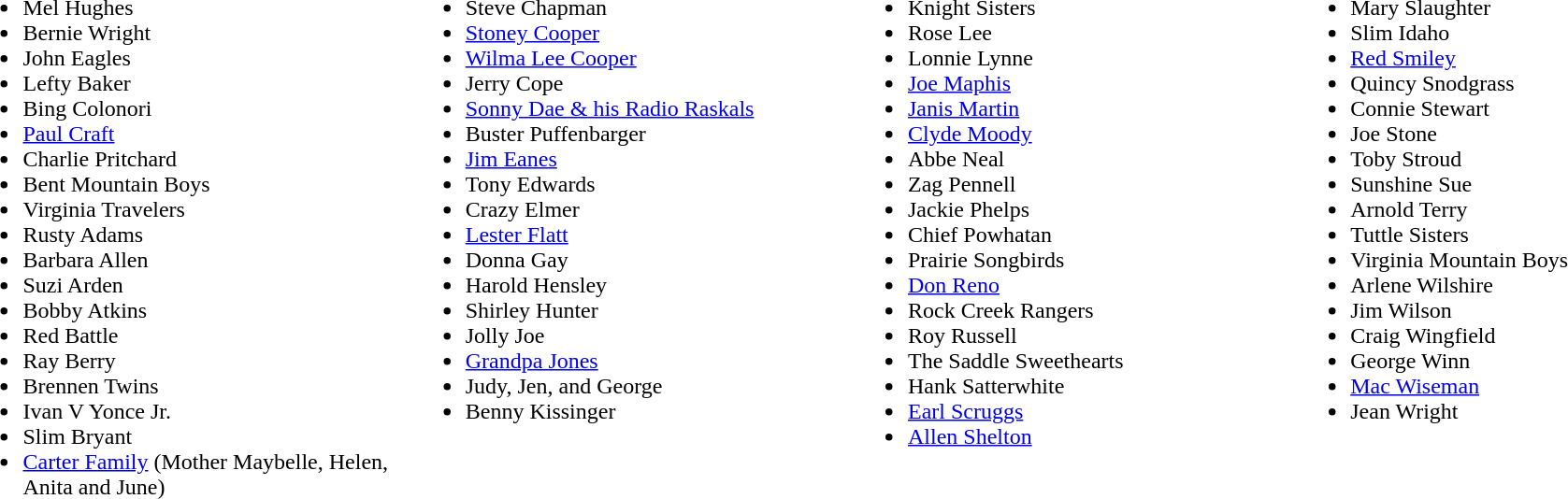<table>
<tr>
<td style="width:25%; vertical-align:top;"><br><ul><li>Mel Hughes</li><li>Bernie Wright</li><li>John Eagles</li><li>Lefty Baker</li><li>Bing Colonori</li><li><a href='#'>Paul Craft</a></li><li>Charlie Pritchard</li><li>Bent Mountain Boys</li><li>Virginia Travelers</li><li>Rusty Adams</li><li>Barbara Allen</li><li>Suzi Arden</li><li>Bobby Atkins</li><li>Red Battle</li><li>Ray Berry</li><li>Brennen Twins</li><li>Ivan V Yonce Jr.</li><li>Slim Bryant</li><li><a href='#'>Carter Family</a> (Mother Maybelle, Helen, Anita and June)</li></ul></td>
<td style="width:25%; vertical-align:top;"><br><ul><li>Steve Chapman</li><li><a href='#'>Stoney Cooper</a></li><li><a href='#'>Wilma Lee Cooper</a></li><li>Jerry Cope</li><li><a href='#'>Sonny Dae & his Radio Raskals</a></li><li>Buster Puffenbarger</li><li><a href='#'>Jim Eanes</a></li><li>Tony Edwards</li><li>Crazy Elmer</li><li><a href='#'>Lester Flatt</a></li><li>Donna Gay</li><li>Harold Hensley</li><li>Shirley Hunter</li><li>Jolly Joe</li><li><a href='#'>Grandpa Jones</a></li><li>Judy, Jen, and George</li><li>Benny Kissinger</li></ul></td>
<td style="width:25%; vertical-align:top;"><br><ul><li>Knight Sisters</li><li>Rose Lee</li><li>Lonnie Lynne</li><li><a href='#'>Joe Maphis</a></li><li><a href='#'>Janis Martin</a></li><li><a href='#'>Clyde Moody</a></li><li>Abbe Neal</li><li>Zag Pennell</li><li>Jackie Phelps</li><li>Chief Powhatan</li><li>Prairie Songbirds</li><li><a href='#'>Don Reno</a></li><li>Rock Creek Rangers</li><li>Roy Russell</li><li>The Saddle Sweethearts</li><li>Hank Satterwhite</li><li><a href='#'>Earl Scruggs</a></li><li><a href='#'>Allen Shelton</a></li></ul></td>
<td style="width:25%; vertical-align:top;"><br><ul><li>Mary Slaughter</li><li>Slim Idaho</li><li><a href='#'>Red Smiley</a></li><li>Quincy Snodgrass</li><li>Connie Stewart</li><li>Joe Stone</li><li>Toby Stroud</li><li>Sunshine Sue</li><li>Arnold Terry</li><li>Tuttle Sisters</li><li>Virginia Mountain Boys</li><li>Arlene Wilshire</li><li>Jim Wilson</li><li>Craig Wingfield</li><li>George Winn</li><li><a href='#'>Mac Wiseman</a></li><li>Jean Wright</li></ul></td>
</tr>
</table>
